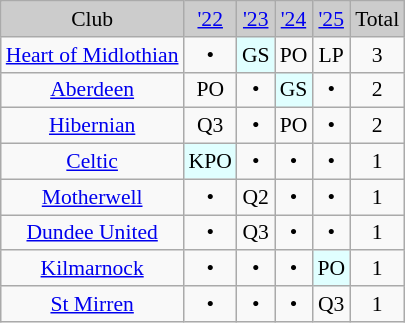<table class="wikitable" style="text-align:center; font-size:90%">
<tr style="background:#ccc">
<td>Club</td>
<td><a href='#'>'22</a></td>
<td><a href='#'>'23</a></td>
<td><a href='#'>'24</a></td>
<td><a href='#'>'25</a></td>
<td>Total</td>
</tr>
<tr>
<td><a href='#'>Heart of Midlothian</a></td>
<td>•</td>
<td bgcolor=lightcyan>GS</td>
<td>PO</td>
<td>LP</td>
<td>3</td>
</tr>
<tr>
<td><a href='#'>Aberdeen</a></td>
<td>PO</td>
<td>•</td>
<td bgcolor=lightcyan>GS</td>
<td>•</td>
<td>2</td>
</tr>
<tr>
<td><a href='#'>Hibernian</a></td>
<td>Q3</td>
<td>•</td>
<td>PO</td>
<td>•</td>
<td>2</td>
</tr>
<tr>
<td><a href='#'>Celtic</a></td>
<td bgcolor=lightcyan>KPO</td>
<td>•</td>
<td>•</td>
<td>•</td>
<td>1</td>
</tr>
<tr>
<td><a href='#'>Motherwell</a></td>
<td>•</td>
<td>Q2</td>
<td>•</td>
<td>•</td>
<td>1</td>
</tr>
<tr>
<td><a href='#'>Dundee United</a></td>
<td>•</td>
<td>Q3</td>
<td>•</td>
<td>•</td>
<td>1</td>
</tr>
<tr>
<td><a href='#'>Kilmarnock</a></td>
<td>•</td>
<td>•</td>
<td>•</td>
<td bgcolor=lightcyan>PO</td>
<td>1</td>
</tr>
<tr>
<td><a href='#'>St Mirren</a></td>
<td>•</td>
<td>•</td>
<td>•</td>
<td>Q3</td>
<td>1</td>
</tr>
</table>
